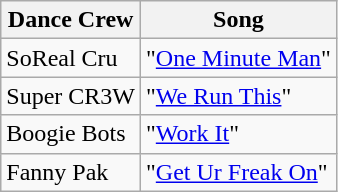<table class="wikitable">
<tr>
<th>Dance Crew</th>
<th>Song</th>
</tr>
<tr>
<td>SoReal Cru</td>
<td>"<a href='#'>One Minute Man</a>"</td>
</tr>
<tr>
<td>Super CR3W</td>
<td>"<a href='#'>We Run This</a>"</td>
</tr>
<tr>
<td>Boogie Bots</td>
<td>"<a href='#'>Work It</a>"</td>
</tr>
<tr>
<td>Fanny Pak</td>
<td>"<a href='#'>Get Ur Freak On</a>"</td>
</tr>
</table>
